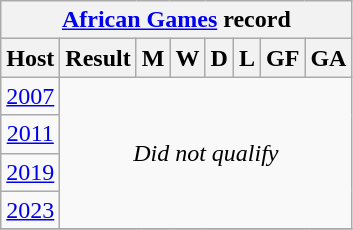<table class="wikitable" style="text-align: center;">
<tr>
<th colspan=10><a href='#'>African Games</a> record</th>
</tr>
<tr>
<th>Host</th>
<th>Result</th>
<th>M</th>
<th>W</th>
<th>D</th>
<th>L</th>
<th>GF</th>
<th>GA</th>
</tr>
<tr>
<td> <a href='#'>2007</a></td>
<td rowspan=4 colspan=8><em>Did not qualify</em></td>
</tr>
<tr>
<td> <a href='#'>2011</a></td>
</tr>
<tr>
<td> <a href='#'>2019</a></td>
</tr>
<tr>
<td> <a href='#'>2023</a></td>
</tr>
<tr>
</tr>
</table>
